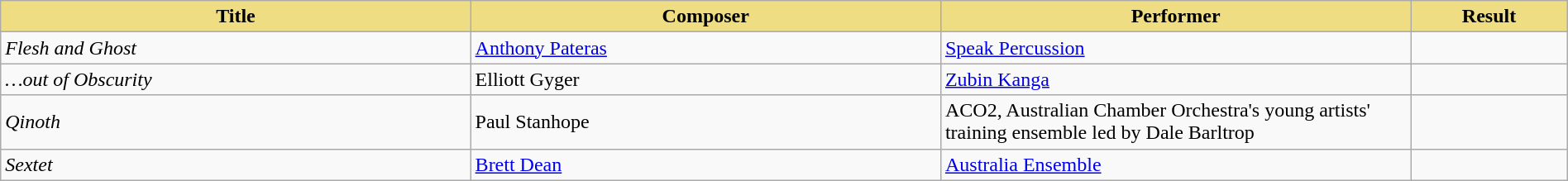<table class="wikitable" width=100%>
<tr>
<th style="width:30%;background:#EEDD82;">Title</th>
<th style="width:30%;background:#EEDD82;">Composer</th>
<th style="width:30%;background:#EEDD82;">Performer</th>
<th style="width:10%;background:#EEDD82;">Result<br></th>
</tr>
<tr>
<td><em>Flesh and Ghost</em></td>
<td><a href='#'>Anthony Pateras</a></td>
<td><a href='#'>Speak Percussion</a></td>
<td></td>
</tr>
<tr>
<td><em>…out of Obscurity</em></td>
<td>Elliott Gyger</td>
<td><a href='#'>Zubin Kanga</a></td>
<td></td>
</tr>
<tr>
<td><em>Qinoth</em></td>
<td>Paul Stanhope</td>
<td>ACO2, Australian Chamber Orchestra's young artists' training ensemble led by Dale Barltrop</td>
<td></td>
</tr>
<tr>
<td><em>Sextet</em></td>
<td><a href='#'>Brett Dean</a></td>
<td><a href='#'>Australia Ensemble</a></td>
<td></td>
</tr>
</table>
